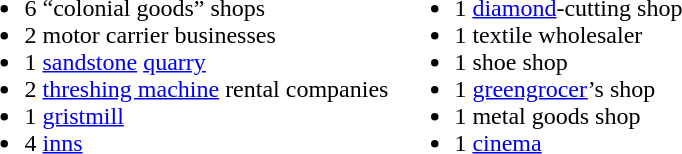<table>
<tr>
<td valign="top"><br><ul><li>6 “colonial goods” shops</li><li>2 motor carrier businesses</li><li>1 <a href='#'>sandstone</a> <a href='#'>quarry</a></li><li>2 <a href='#'>threshing machine</a> rental companies</li><li>1 <a href='#'>gristmill</a></li><li>4 <a href='#'>inns</a></li></ul></td>
<td valign="top"><br><ul><li>1 <a href='#'>diamond</a>-cutting shop</li><li>1 textile wholesaler</li><li>1 shoe shop</li><li>1 <a href='#'>greengrocer</a>’s shop</li><li>1 metal goods shop</li><li>1 <a href='#'>cinema</a></li></ul></td>
</tr>
</table>
